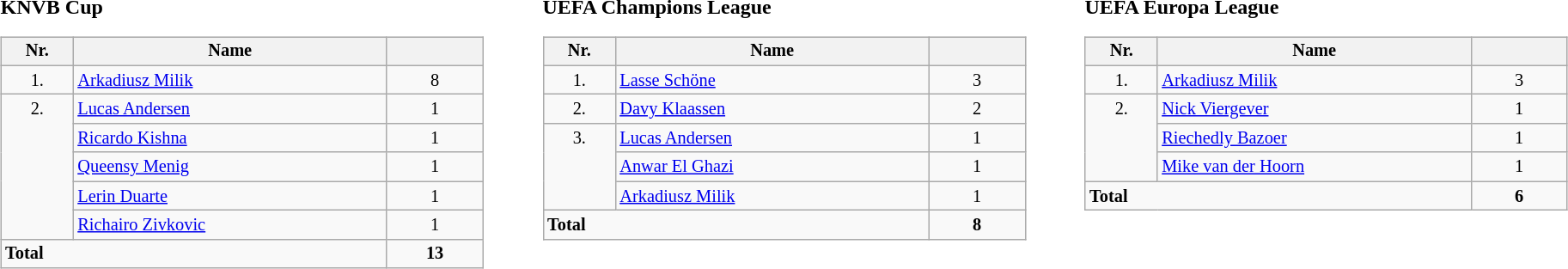<table width=100%>
<tr>
<td width=33% align=left valign=top><br><strong>KNVB Cup</strong><table class="wikitable" style="width:90%; font-size:85%;">
<tr valign=top>
<th width=15% align=center>Nr.</th>
<th width=65% align=center>Name</th>
<th width=20% align=center></th>
</tr>
<tr valign=top>
<td align=center>1.</td>
<td> <a href='#'>Arkadiusz Milik</a></td>
<td align=center>8</td>
</tr>
<tr valign=top>
<td rowspan=5 align=center>2.</td>
<td> <a href='#'>Lucas Andersen</a></td>
<td align=center>1</td>
</tr>
<tr valign=top>
<td> <a href='#'>Ricardo Kishna</a></td>
<td align=center>1</td>
</tr>
<tr valign=top>
<td> <a href='#'>Queensy Menig</a></td>
<td align=center>1</td>
</tr>
<tr valign=top>
<td> <a href='#'>Lerin Duarte</a></td>
<td align=center>1</td>
</tr>
<tr valign=top>
<td> <a href='#'>Richairo Zivkovic</a></td>
<td align=center>1</td>
</tr>
<tr valign=top>
<td colspan=2><strong>Total</strong></td>
<td align=center><strong>13</strong></td>
</tr>
</table>
</td>
<td width=33% align=left valign=top><br><strong>UEFA Champions League</strong><table class="wikitable" style="width:90%; font-size:85%;">
<tr valign=top>
<th width=15% align=center>Nr.</th>
<th width=65% align=center>Name</th>
<th width=20% align=center></th>
</tr>
<tr valign=top>
<td align=center>1.</td>
<td> <a href='#'>Lasse Schöne</a></td>
<td align=center>3</td>
</tr>
<tr valign=top>
<td align=center>2.</td>
<td> <a href='#'>Davy Klaassen</a></td>
<td align=center>2</td>
</tr>
<tr valign=top>
<td rowspan=3 align=center>3.</td>
<td> <a href='#'>Lucas Andersen</a></td>
<td align=center>1</td>
</tr>
<tr valign=top>
<td> <a href='#'>Anwar El Ghazi</a></td>
<td align=center>1</td>
</tr>
<tr valign=top>
<td> <a href='#'>Arkadiusz Milik</a></td>
<td align=center>1</td>
</tr>
<tr valign=top>
<td colspan=2><strong>Total</strong></td>
<td align=center><strong>8</strong></td>
</tr>
</table>
</td>
<td width=33% align=left valign=top><br><strong>UEFA Europa League</strong><table class="wikitable" style="width:90%; font-size:85%;">
<tr valign=top>
<th width=15% align=center>Nr.</th>
<th width=65% align=center>Name</th>
<th width=20% align=center></th>
</tr>
<tr valign=top>
<td align=center>1.</td>
<td> <a href='#'>Arkadiusz Milik</a></td>
<td align=center>3</td>
</tr>
<tr valign=top>
<td rowspan=3 align=center>2.</td>
<td> <a href='#'>Nick Viergever</a></td>
<td align=center>1</td>
</tr>
<tr valign=top>
<td> <a href='#'>Riechedly Bazoer</a></td>
<td align=center>1</td>
</tr>
<tr valign=top>
<td> <a href='#'>Mike van der Hoorn</a></td>
<td align=center>1</td>
</tr>
<tr valign=top>
<td colspan=2><strong>Total</strong></td>
<td align=center><strong>6</strong></td>
</tr>
</table>
</td>
</tr>
</table>
